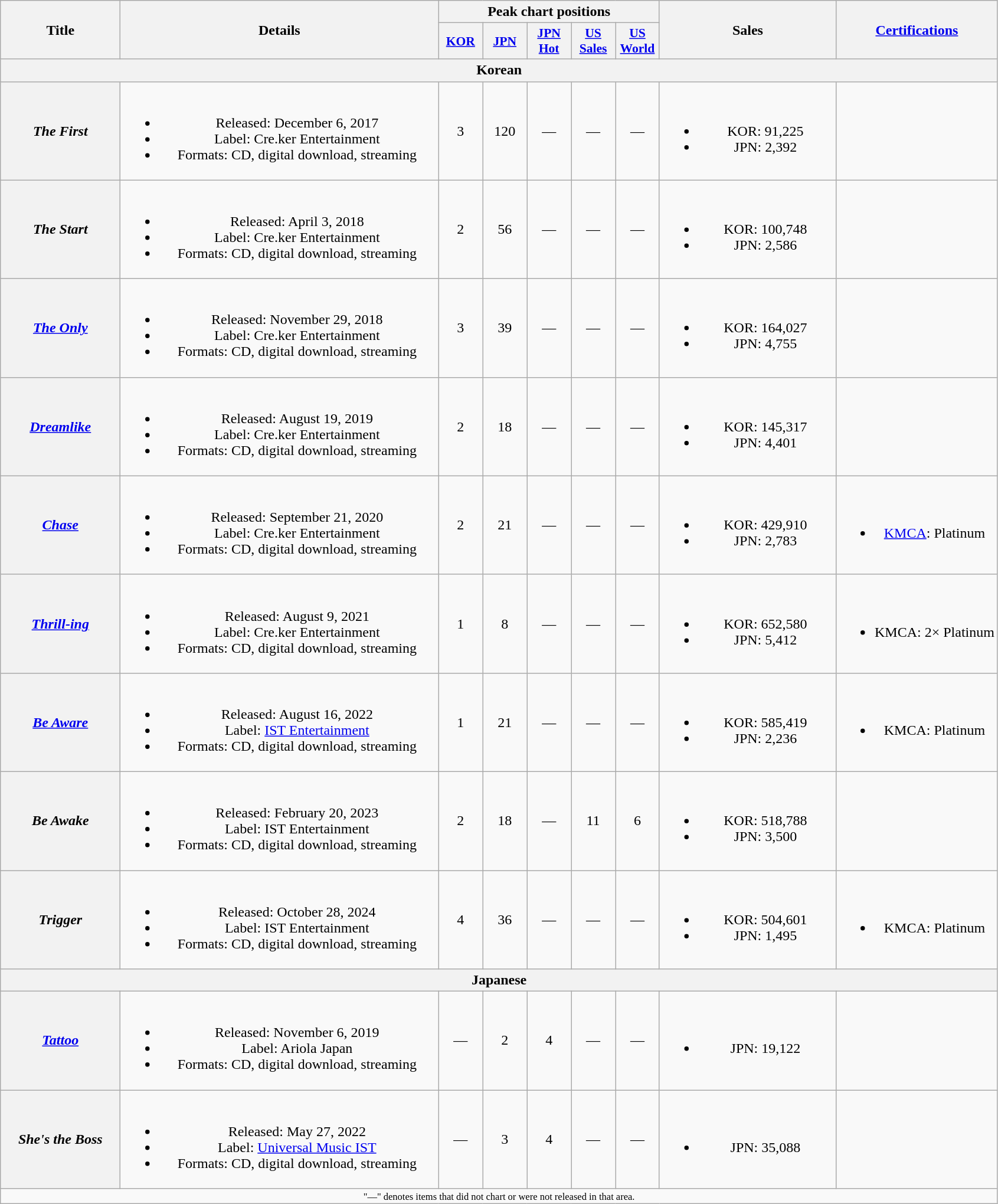<table class="wikitable plainrowheaders" style="text-align:center;">
<tr>
<th scope="col" rowspan="2" style="width:8em">Title</th>
<th scope="col" rowspan="2" style="width:22em">Details</th>
<th scope="col" colspan="5">Peak chart positions</th>
<th scope="col" rowspan="2" style="width:12em">Sales</th>
<th scipe="col" rowspan="2"><a href='#'>Certifications</a><br></th>
</tr>
<tr>
<th scope="col" style="width:3em;font-size:90%;"><a href='#'>KOR</a><br></th>
<th scope="col" style="width:3em;font-size:90%;"><a href='#'>JPN</a><br></th>
<th scope="col" style="width:3em;font-size:90%;"><a href='#'>JPN<br>Hot</a><br></th>
<th scope="col" style="width:3em;font-size:90%;"><a href='#'>US<br>Sales</a><br></th>
<th scope="col" style="width:3em;font-size:90%;"><a href='#'>US<br>World</a><br></th>
</tr>
<tr>
<th colspan="9">Korean</th>
</tr>
<tr>
<th scope="row"><em>The First</em></th>
<td><br><ul><li>Released: December 6, 2017</li><li>Label: Cre.ker Entertainment</li><li>Formats: CD, digital download, streaming</li></ul></td>
<td>3</td>
<td>120</td>
<td>—</td>
<td>—</td>
<td>—</td>
<td><br><ul><li>KOR: 91,225</li><li>JPN: 2,392</li></ul></td>
<td></td>
</tr>
<tr>
<th scope="row"><em>The Start</em></th>
<td><br><ul><li>Released: April 3, 2018</li><li>Label: Cre.ker Entertainment</li><li>Formats: CD, digital download, streaming</li></ul></td>
<td>2</td>
<td>56</td>
<td>—</td>
<td>—</td>
<td>—</td>
<td><br><ul><li>KOR: 100,748</li><li>JPN: 2,586</li></ul></td>
<td></td>
</tr>
<tr>
<th scope="row"><em><a href='#'>The Only</a></em></th>
<td><br><ul><li>Released: November 29, 2018</li><li>Label: Cre.ker Entertainment</li><li>Formats: CD, digital download, streaming</li></ul></td>
<td>3</td>
<td>39</td>
<td>—</td>
<td>—</td>
<td>—</td>
<td><br><ul><li>KOR: 164,027</li><li>JPN: 4,755</li></ul></td>
<td></td>
</tr>
<tr>
<th scope="row"><em><a href='#'>Dreamlike</a></em></th>
<td><br><ul><li>Released: August 19, 2019</li><li>Label: Cre.ker Entertainment</li><li>Formats: CD, digital download, streaming</li></ul></td>
<td>2</td>
<td>18</td>
<td>—</td>
<td>—</td>
<td>—</td>
<td><br><ul><li>KOR: 145,317</li><li>JPN: 4,401</li></ul></td>
<td></td>
</tr>
<tr>
<th scope="row"><em><a href='#'>Chase</a></em></th>
<td><br><ul><li>Released: September 21, 2020</li><li>Label: Cre.ker Entertainment</li><li>Formats: CD, digital download, streaming</li></ul></td>
<td>2</td>
<td>21</td>
<td>—</td>
<td>—</td>
<td>—</td>
<td><br><ul><li>KOR: 429,910</li><li>JPN: 2,783</li></ul></td>
<td><br><ul><li><a href='#'>KMCA</a>: Platinum</li></ul></td>
</tr>
<tr>
<th scope="row"><em><a href='#'>Thrill-ing</a></em></th>
<td><br><ul><li>Released: August 9, 2021</li><li>Label: Cre.ker Entertainment</li><li>Formats: CD, digital download, streaming</li></ul></td>
<td>1</td>
<td>8</td>
<td>—</td>
<td>—</td>
<td>—</td>
<td><br><ul><li>KOR: 652,580</li><li>JPN: 5,412 </li></ul></td>
<td><br><ul><li>KMCA: 2× Platinum</li></ul></td>
</tr>
<tr>
<th scope="row"><em><a href='#'>Be Aware</a></em></th>
<td><br><ul><li>Released: August 16, 2022</li><li>Label: <a href='#'>IST Entertainment</a></li><li>Formats: CD, digital download, streaming</li></ul></td>
<td>1</td>
<td>21</td>
<td>—</td>
<td>—</td>
<td>—</td>
<td><br><ul><li>KOR: 585,419</li><li>JPN: 2,236 </li></ul></td>
<td><br><ul><li>KMCA: Platinum</li></ul></td>
</tr>
<tr>
<th scope="row"><em>Be Awake</em></th>
<td><br><ul><li>Released: February 20, 2023</li><li>Label: IST Entertainment</li><li>Formats: CD, digital download, streaming</li></ul></td>
<td>2</td>
<td>18</td>
<td>—</td>
<td>11</td>
<td>6</td>
<td><br><ul><li>KOR: 518,788</li><li>JPN: 3,500 </li></ul></td>
<td></td>
</tr>
<tr>
<th scope="row"><em>Trigger</em></th>
<td><br><ul><li>Released: October 28, 2024</li><li>Label: IST Entertainment</li><li>Formats: CD, digital download, streaming</li></ul></td>
<td>4</td>
<td>36</td>
<td>—</td>
<td>—</td>
<td>—</td>
<td><br><ul><li>KOR: 504,601</li><li>JPN: 1,495 </li></ul></td>
<td><br><ul><li>KMCA: Platinum</li></ul></td>
</tr>
<tr>
<th colspan="9">Japanese</th>
</tr>
<tr>
<th scope="row"><em><a href='#'>Tattoo</a></em></th>
<td><br><ul><li>Released: November 6, 2019</li><li>Label: Ariola Japan</li><li>Formats: CD, digital download, streaming</li></ul></td>
<td>—</td>
<td>2</td>
<td>4</td>
<td>—</td>
<td>—</td>
<td><br><ul><li>JPN: 19,122</li></ul></td>
<td></td>
</tr>
<tr>
<th scope="row"><em>She's the Boss</em></th>
<td><br><ul><li>Released: May 27, 2022</li><li>Label: <a href='#'>Universal Music IST</a></li><li>Formats: CD, digital download, streaming</li></ul></td>
<td>—</td>
<td>3</td>
<td>4</td>
<td>—</td>
<td>—</td>
<td><br><ul><li>JPN: 35,088 </li></ul></td>
<td></td>
</tr>
<tr>
<td colspan="9" style="text-align:center; font-size: 11px;">"—" denotes items that did not chart or were not released in that area.</td>
</tr>
</table>
